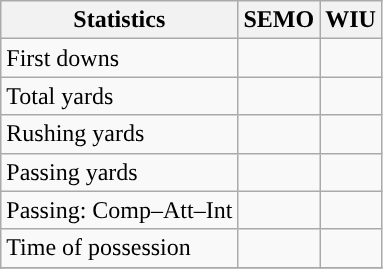<table class="wikitable" style="float: left;">
<tr>
<th>Statistics</th>
<th>SEMO</th>
<th>WIU</th>
</tr>
<tr>
<td>First downs</td>
<td></td>
<td></td>
</tr>
<tr>
<td>Total yards</td>
<td></td>
<td></td>
</tr>
<tr>
<td>Rushing yards</td>
<td></td>
<td></td>
</tr>
<tr>
<td>Passing yards</td>
<td></td>
<td></td>
</tr>
<tr>
<td>Passing: Comp–Att–Int</td>
<td></td>
<td></td>
</tr>
<tr>
<td>Time of possession</td>
<td></td>
<td></td>
</tr>
<tr>
</tr>
</table>
